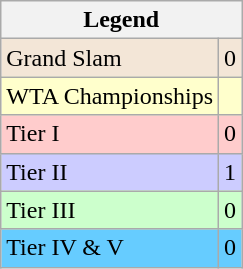<table class="wikitable sortable mw-collapsible mw-collapsed">
<tr>
<th colspan=2>Legend</th>
</tr>
<tr bgcolor="#f3e6d7">
<td>Grand Slam</td>
<td align="center">0</td>
</tr>
<tr bgcolor="#ffffcc">
<td>WTA Championships</td>
<td align="center"></td>
</tr>
<tr bgcolor="#ffcccc">
<td>Tier I</td>
<td align="center">0</td>
</tr>
<tr bgcolor="#ccccff">
<td>Tier II</td>
<td align="center">1</td>
</tr>
<tr bgcolor="#CCFFCC">
<td>Tier III</td>
<td align="center">0</td>
</tr>
<tr bgcolor="#66CCFF">
<td>Tier IV & V</td>
<td align="center">0</td>
</tr>
</table>
